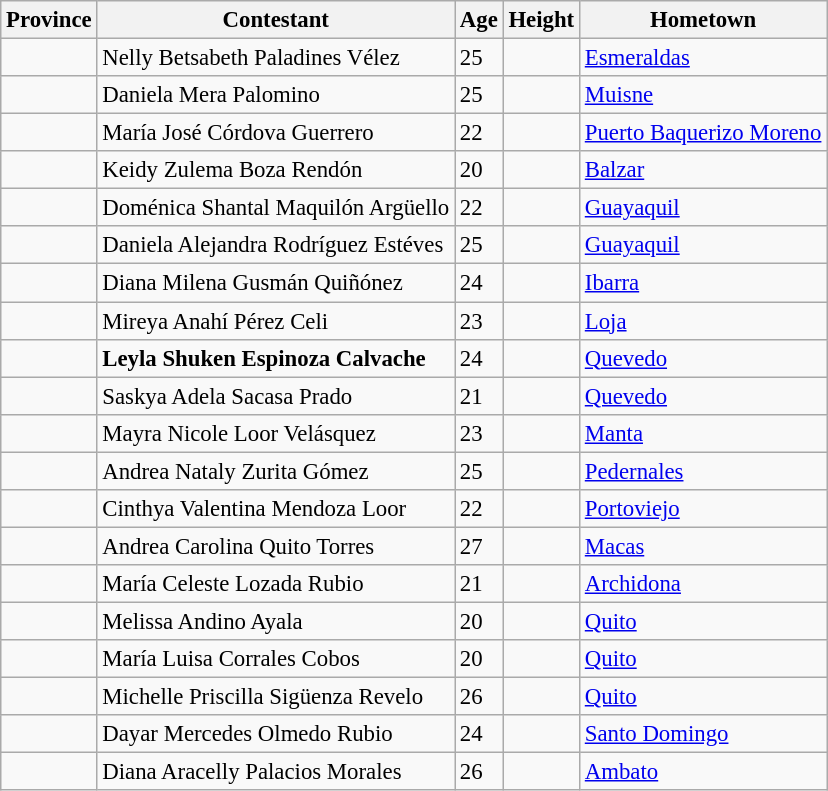<table class="wikitable sortable" style="font-size: 95%;">
<tr>
<th>Province</th>
<th>Contestant</th>
<th>Age</th>
<th>Height</th>
<th>Hometown</th>
</tr>
<tr>
<td><strong></strong></td>
<td>Nelly Betsabeth Paladines Vélez</td>
<td>25</td>
<td></td>
<td><a href='#'>Esmeraldas</a></td>
</tr>
<tr>
<td><strong></strong></td>
<td>Daniela Mera Palomino</td>
<td>25</td>
<td></td>
<td><a href='#'>Muisne</a></td>
</tr>
<tr>
<td><strong></strong></td>
<td>María José Córdova Guerrero</td>
<td>22</td>
<td></td>
<td><a href='#'>Puerto Baquerizo Moreno</a></td>
</tr>
<tr>
<td><strong></strong></td>
<td>Keidy Zulema Boza Rendón</td>
<td>20</td>
<td></td>
<td><a href='#'>Balzar</a></td>
</tr>
<tr>
<td><strong></strong></td>
<td>Doménica Shantal Maquilón Argüello</td>
<td>22</td>
<td></td>
<td><a href='#'>Guayaquil</a></td>
</tr>
<tr>
<td><strong></strong></td>
<td>Daniela Alejandra Rodríguez Estéves</td>
<td>25</td>
<td></td>
<td><a href='#'>Guayaquil</a></td>
</tr>
<tr>
<td><strong></strong></td>
<td>Diana Milena Gusmán Quiñónez</td>
<td>24</td>
<td></td>
<td><a href='#'>Ibarra</a></td>
</tr>
<tr>
<td><strong></strong></td>
<td>Mireya Anahí Pérez Celi</td>
<td>23</td>
<td></td>
<td><a href='#'>Loja</a></td>
</tr>
<tr>
<td><strong></strong></td>
<td><strong>Leyla Shuken Espinoza Calvache</strong></td>
<td>24</td>
<td></td>
<td><a href='#'>Quevedo</a></td>
</tr>
<tr>
<td><strong></strong></td>
<td>Saskya Adela Sacasa Prado</td>
<td>21</td>
<td></td>
<td><a href='#'>Quevedo</a></td>
</tr>
<tr>
<td><strong></strong></td>
<td>Mayra Nicole Loor Velásquez</td>
<td>23</td>
<td></td>
<td><a href='#'>Manta</a></td>
</tr>
<tr>
<td><strong></strong></td>
<td>Andrea Nataly Zurita Gómez</td>
<td>25</td>
<td></td>
<td><a href='#'>Pedernales</a></td>
</tr>
<tr>
<td><strong></strong></td>
<td>Cinthya Valentina Mendoza Loor</td>
<td>22</td>
<td></td>
<td><a href='#'>Portoviejo</a></td>
</tr>
<tr>
<td><strong></strong></td>
<td>Andrea Carolina Quito Torres</td>
<td>27</td>
<td></td>
<td><a href='#'>Macas</a></td>
</tr>
<tr>
<td><strong></strong></td>
<td>María Celeste Lozada Rubio</td>
<td>21</td>
<td></td>
<td><a href='#'>Archidona</a></td>
</tr>
<tr>
<td><strong></strong></td>
<td>Melissa Andino Ayala</td>
<td>20</td>
<td></td>
<td><a href='#'>Quito</a></td>
</tr>
<tr>
<td><strong></strong></td>
<td>María Luisa Corrales Cobos</td>
<td>20</td>
<td></td>
<td><a href='#'>Quito</a></td>
</tr>
<tr>
<td><strong></strong></td>
<td>Michelle Priscilla Sigüenza Revelo</td>
<td>26</td>
<td></td>
<td><a href='#'>Quito</a></td>
</tr>
<tr>
<td><strong></strong></td>
<td>Dayar Mercedes Olmedo Rubio</td>
<td>24</td>
<td></td>
<td><a href='#'>Santo Domingo</a></td>
</tr>
<tr>
<td><strong></strong></td>
<td>Diana Aracelly Palacios Morales</td>
<td>26</td>
<td></td>
<td><a href='#'>Ambato</a></td>
</tr>
</table>
